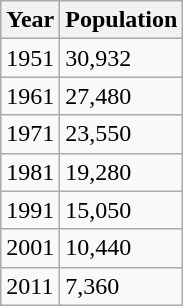<table class="wikitable">
<tr>
<th>Year</th>
<th>Population</th>
</tr>
<tr>
<td>1951</td>
<td>30,932</td>
</tr>
<tr>
<td>1961</td>
<td>27,480</td>
</tr>
<tr>
<td>1971</td>
<td>23,550</td>
</tr>
<tr>
<td>1981</td>
<td>19,280</td>
</tr>
<tr>
<td>1991</td>
<td>15,050</td>
</tr>
<tr>
<td>2001</td>
<td>10,440</td>
</tr>
<tr>
<td>2011</td>
<td>7,360</td>
</tr>
</table>
